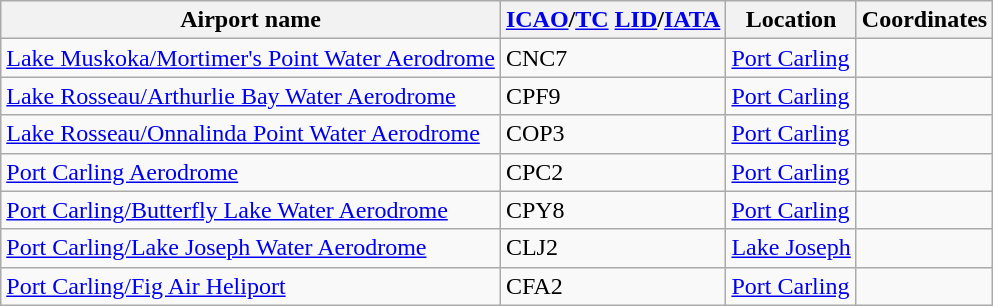<table class="wikitable sortable" style="width:auto;">
<tr>
<th width="*">Airport name</th>
<th width="*"><a href='#'>ICAO</a>/<a href='#'>TC</a> <a href='#'>LID</a>/<a href='#'>IATA</a></th>
<th width="*">Location</th>
<th width="*">Coordinates</th>
</tr>
<tr>
<td><a href='#'>Lake Muskoka/Mortimer's Point Water Aerodrome</a></td>
<td>CNC7</td>
<td><a href='#'>Port Carling</a></td>
<td></td>
</tr>
<tr>
<td><a href='#'>Lake Rosseau/Arthurlie Bay Water Aerodrome</a></td>
<td>CPF9</td>
<td><a href='#'>Port Carling</a></td>
<td></td>
</tr>
<tr>
<td><a href='#'>Lake Rosseau/Onnalinda Point Water Aerodrome</a></td>
<td>COP3</td>
<td><a href='#'>Port Carling</a></td>
<td></td>
</tr>
<tr>
<td><a href='#'>Port Carling Aerodrome</a></td>
<td>CPC2</td>
<td><a href='#'>Port Carling</a></td>
<td></td>
</tr>
<tr>
<td><a href='#'>Port Carling/Butterfly Lake Water Aerodrome</a></td>
<td>CPY8</td>
<td><a href='#'>Port Carling</a></td>
<td></td>
</tr>
<tr>
<td><a href='#'>Port Carling/Lake Joseph Water Aerodrome</a></td>
<td>CLJ2</td>
<td><a href='#'>Lake Joseph</a></td>
<td></td>
</tr>
<tr>
<td><a href='#'>Port Carling/Fig Air Heliport</a></td>
<td>CFA2</td>
<td><a href='#'>Port Carling</a></td>
<td></td>
</tr>
</table>
